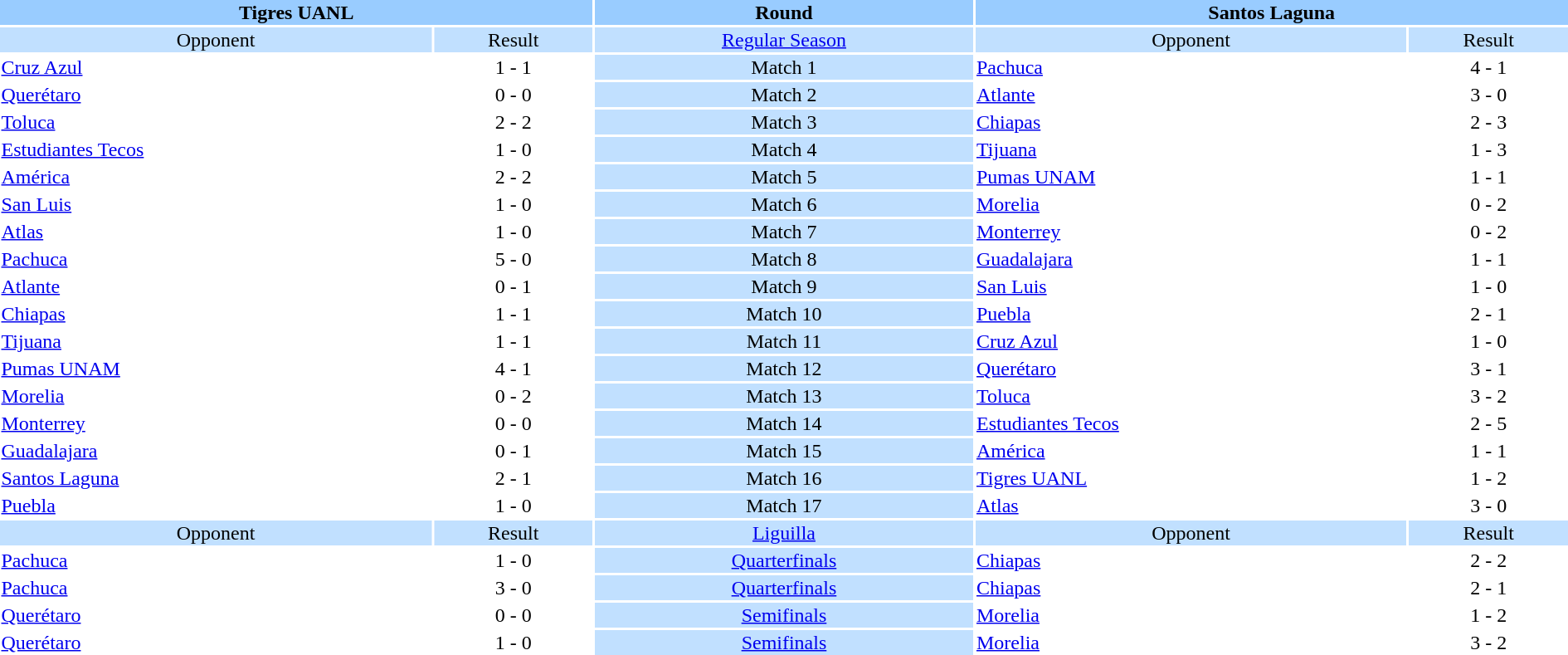<table width="100%" style="text-align:center">
<tr valign="top" bgcolor="#99ccff">
<th colspan=2 style="width:1*">Tigres UANL</th>
<th>Round</th>
<th colspan=2 style="width:1*">Santos Laguna</th>
</tr>
<tr valign="top" bgcolor="#c1e0ff">
<td>Opponent</td>
<td>Result</td>
<td><a href='#'>Regular Season</a></td>
<td>Opponent</td>
<td>Result</td>
</tr>
<tr>
<td align=left> <a href='#'>Cruz Azul</a></td>
<td>1 - 1</td>
<td bgcolor="#c1e0ff">Match 1</td>
<td align=left> <a href='#'>Pachuca</a></td>
<td>4 - 1</td>
</tr>
<tr>
<td align=left> <a href='#'>Querétaro</a></td>
<td>0 - 0</td>
<td bgcolor="#c1e0ff">Match 2</td>
<td align=left> <a href='#'>Atlante</a></td>
<td>3 - 0</td>
</tr>
<tr>
<td align=left> <a href='#'>Toluca</a></td>
<td>2 - 2</td>
<td bgcolor="#c1e0ff">Match 3</td>
<td align=left> <a href='#'>Chiapas</a></td>
<td>2 - 3</td>
</tr>
<tr>
<td align=left> <a href='#'>Estudiantes Tecos</a></td>
<td>1 - 0</td>
<td bgcolor="#c1e0ff">Match 4</td>
<td align=left> <a href='#'>Tijuana</a></td>
<td>1 - 3</td>
</tr>
<tr>
<td align=left> <a href='#'>América</a></td>
<td>2 - 2</td>
<td bgcolor="#c1e0ff">Match 5</td>
<td align=left> <a href='#'>Pumas UNAM</a></td>
<td>1 - 1</td>
</tr>
<tr>
<td align=left> <a href='#'>San Luis</a></td>
<td>1 - 0</td>
<td bgcolor="#c1e0ff">Match 6</td>
<td align=left> <a href='#'>Morelia</a></td>
<td>0 - 2</td>
</tr>
<tr>
<td align=left> <a href='#'>Atlas</a></td>
<td>1 - 0</td>
<td bgcolor="#c1e0ff">Match 7</td>
<td align=left> <a href='#'>Monterrey</a></td>
<td>0 - 2</td>
</tr>
<tr>
<td align=left> <a href='#'>Pachuca</a></td>
<td>5 - 0</td>
<td bgcolor="#c1e0ff">Match 8</td>
<td align=left> <a href='#'>Guadalajara</a></td>
<td>1 - 1</td>
</tr>
<tr>
<td align=left> <a href='#'>Atlante</a></td>
<td>0 - 1</td>
<td bgcolor="#c1e0ff">Match 9</td>
<td align=left> <a href='#'>San Luis</a></td>
<td>1 - 0</td>
</tr>
<tr>
<td align=left> <a href='#'>Chiapas</a></td>
<td>1 - 1</td>
<td bgcolor="#c1e0ff">Match 10</td>
<td align=left> <a href='#'>Puebla</a></td>
<td>2 - 1</td>
</tr>
<tr>
<td align=left> <a href='#'>Tijuana</a></td>
<td>1 - 1</td>
<td bgcolor="#c1e0ff">Match 11</td>
<td align=left> <a href='#'>Cruz Azul</a></td>
<td>1 - 0</td>
</tr>
<tr>
<td align=left> <a href='#'>Pumas UNAM</a></td>
<td>4 - 1</td>
<td bgcolor="#c1e0ff">Match 12</td>
<td align=left> <a href='#'>Querétaro</a></td>
<td>3 - 1</td>
</tr>
<tr>
<td align=left> <a href='#'>Morelia</a></td>
<td>0 - 2</td>
<td bgcolor="#c1e0ff">Match 13</td>
<td align=left> <a href='#'>Toluca</a></td>
<td>3 - 2</td>
</tr>
<tr>
<td align=left> <a href='#'>Monterrey</a></td>
<td>0 - 0</td>
<td bgcolor="#c1e0ff">Match 14</td>
<td align=left> <a href='#'>Estudiantes Tecos</a></td>
<td>2 - 5</td>
</tr>
<tr>
<td align=left> <a href='#'>Guadalajara</a></td>
<td>0 - 1</td>
<td bgcolor="#c1e0ff">Match 15</td>
<td align=left> <a href='#'>América</a></td>
<td>1 - 1</td>
</tr>
<tr>
<td align=left> <a href='#'>Santos Laguna</a></td>
<td>2 - 1</td>
<td bgcolor="#c1e0ff">Match 16</td>
<td align=left> <a href='#'>Tigres UANL</a></td>
<td>1 - 2</td>
</tr>
<tr>
<td align=left> <a href='#'>Puebla</a></td>
<td>1 - 0</td>
<td bgcolor="#c1e0ff">Match 17</td>
<td align=left> <a href='#'>Atlas</a></td>
<td>3 - 0</td>
</tr>
<tr valign="top" bgcolor="#c1e0ff">
<td>Opponent</td>
<td>Result</td>
<td><a href='#'>Liguilla</a></td>
<td>Opponent</td>
<td>Result</td>
</tr>
<tr>
<td align=left> <a href='#'>Pachuca</a></td>
<td>1 - 0</td>
<td bgcolor="#c1e0ff"><a href='#'>Quarterfinals</a></td>
<td align=left> <a href='#'>Chiapas</a></td>
<td>2 - 2</td>
</tr>
<tr>
<td align=left> <a href='#'>Pachuca</a></td>
<td>3 - 0</td>
<td bgcolor="#c1e0ff"><a href='#'>Quarterfinals</a></td>
<td align=left> <a href='#'>Chiapas</a></td>
<td>2 - 1</td>
</tr>
<tr>
<td align=left> <a href='#'>Querétaro</a></td>
<td>0 - 0</td>
<td bgcolor="#c1e0ff"><a href='#'>Semifinals</a></td>
<td align=left> <a href='#'>Morelia</a></td>
<td>1 - 2</td>
</tr>
<tr>
<td align=left> <a href='#'>Querétaro</a></td>
<td>1 - 0</td>
<td bgcolor="#c1e0ff"><a href='#'>Semifinals</a></td>
<td align=left> <a href='#'>Morelia</a></td>
<td>3 - 2</td>
</tr>
</table>
